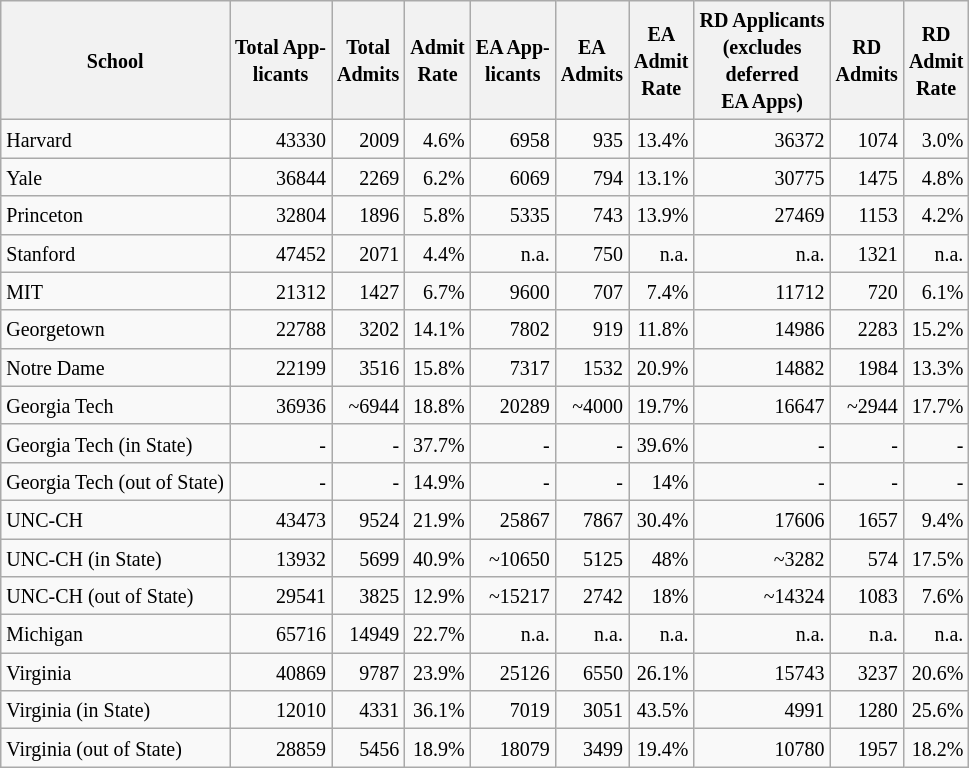<table class="wikitable">
<tr>
<th><small>School</small></th>
<th><small>Total App-<br>licants</small></th>
<th><small>Total <br>Admits</small></th>
<th><small>Admit<br>Rate</small></th>
<th><small>EA App-<br>licants</small></th>
<th><small>EA <br>Admits</small></th>
<th><small>EA <br>Admit<br> Rate</small></th>
<th><small>RD Applicants<br>(excludes<br>deferred<br>EA Apps)</small></th>
<th><small>RD <br>Admits</small></th>
<th><small>RD <br>Admit<br> Rate</small></th>
</tr>
<tr>
<td><small>Harvard</small></td>
<td align=right><small>43330</small></td>
<td align=right><small>2009</small></td>
<td align=right><small>4.6%</small></td>
<td align=right><small>6958</small></td>
<td align=right><small>935</small></td>
<td align=right><small>13.4%</small></td>
<td align=right><small>36372</small></td>
<td align=right><small>1074</small></td>
<td align=right><small>3.0%</small></td>
</tr>
<tr>
<td><small>Yale</small></td>
<td align=right><small>36844</small></td>
<td align=right><small>2269</small></td>
<td align=right><small>6.2%</small></td>
<td align=right><small>6069</small></td>
<td align=right><small>794</small></td>
<td align=right><small>13.1%</small></td>
<td align=right><small>30775</small></td>
<td align=right><small>1475</small></td>
<td align=right><small>4.8%</small></td>
</tr>
<tr>
<td><small>Princeton</small></td>
<td align=right><small>32804</small></td>
<td align=right><small>1896</small></td>
<td align=right><small>5.8%</small></td>
<td align=right><small>5335</small></td>
<td align=right><small>743</small></td>
<td align=right><small>13.9%</small></td>
<td align=right><small>27469</small></td>
<td align=right><small>1153</small></td>
<td align=right><small>4.2%</small></td>
</tr>
<tr>
<td><small>Stanford</small></td>
<td align=right><small>47452</small></td>
<td align=right><small>2071</small></td>
<td align=right><small>4.4%</small></td>
<td align=right><small>n.a.</small></td>
<td align=right><small>750</small></td>
<td align=right><small>n.a.</small></td>
<td align=right><small>n.a.</small></td>
<td align=right><small>1321</small></td>
<td align=right><small>n.a.</small></td>
</tr>
<tr>
<td><small>MIT</small></td>
<td align=right><small>21312</small></td>
<td align=right><small>1427</small></td>
<td align=right><small>6.7%</small></td>
<td align=right><small>9600</small></td>
<td align=right><small>707</small></td>
<td align=right><small>7.4%</small></td>
<td align=right><small>11712</small></td>
<td align=right><small>720</small></td>
<td align=right><small>6.1%</small></td>
</tr>
<tr>
<td><small>Georgetown</small></td>
<td align=right><small>22788</small></td>
<td align=right><small>3202</small></td>
<td align=right><small>14.1%</small></td>
<td align=right><small>7802</small></td>
<td align=right><small>919</small></td>
<td align=right><small>11.8%</small></td>
<td align=right><small>14986</small></td>
<td align=right><small>2283</small></td>
<td align=right><small>15.2%</small></td>
</tr>
<tr>
<td><small>Notre Dame</small></td>
<td align=right><small>22199</small></td>
<td align=right><small>3516</small></td>
<td align=right><small>15.8%</small></td>
<td align=right><small>7317</small></td>
<td align=right><small>1532</small></td>
<td align=right><small>20.9%</small></td>
<td align=right><small>14882</small></td>
<td align=right><small>1984</small></td>
<td align=right><small>13.3%</small></td>
</tr>
<tr>
<td><small>Georgia Tech</small></td>
<td align=right><small>36936</small></td>
<td align=right><small>~6944</small></td>
<td align=right><small>18.8%</small></td>
<td align=right><small>20289</small></td>
<td align=right><small>~4000</small></td>
<td align=right><small>19.7%</small></td>
<td align=right><small>16647</small></td>
<td align=right><small>~2944</small></td>
<td align=right><small>17.7%</small></td>
</tr>
<tr>
<td><small>Georgia Tech (in State)</small></td>
<td align=right><small>-</small></td>
<td align=right><small>-</small></td>
<td align=right><small>37.7%</small></td>
<td align=right><small>-</small></td>
<td align=right><small>-</small></td>
<td align=right><small>39.6%</small></td>
<td align=right><small>-</small></td>
<td align=right><small>-</small></td>
<td align=right><small>-</small></td>
</tr>
<tr>
<td><small>Georgia Tech (out of State)</small></td>
<td align=right><small>-</small></td>
<td align=right><small>-</small></td>
<td align=right><small>14.9%</small></td>
<td align=right><small>-</small></td>
<td align=right><small>-</small></td>
<td align=right><small>14%</small></td>
<td align=right><small>-</small></td>
<td align=right><small>-</small></td>
<td align=right><small>-</small></td>
</tr>
<tr>
<td><small>UNC-CH</small></td>
<td align="right"><small>43473</small></td>
<td align="right"><small>9524</small></td>
<td align="right"><small>21.9%</small></td>
<td align="right"><small>25867</small></td>
<td align="right"><small>7867</small></td>
<td align="right"><small>30.4%</small></td>
<td align="right"><small>17606</small></td>
<td align="right"><small>1657</small></td>
<td align="right"><small>9.4%</small></td>
</tr>
<tr>
<td><small>UNC-CH (in State)</small></td>
<td align=right><small>13932</small></td>
<td align=right><small>5699</small></td>
<td align=right><small>40.9%</small></td>
<td align=right><small>~10650</small></td>
<td align=right><small>5125</small></td>
<td align=right><small>48%</small></td>
<td align=right><small>~3282</small></td>
<td align=right><small>574</small></td>
<td align=right><small>17.5%</small></td>
</tr>
<tr>
<td><small>UNC-CH (out of State)</small></td>
<td align=right><small>29541</small></td>
<td align=right><small>3825</small></td>
<td align=right><small>12.9%</small></td>
<td align=right><small>~15217</small></td>
<td align=right><small>2742</small></td>
<td align=right><small>18%</small></td>
<td align=right><small>~14324</small></td>
<td align=right><small>1083</small></td>
<td align=right><small>7.6%</small></td>
</tr>
<tr>
<td><small>Michigan</small></td>
<td align="right"><small>65716</small></td>
<td align="right"><small>14949</small></td>
<td align="right"><small>22.7%</small></td>
<td align="right"><small>n.a.</small></td>
<td align="right"><small>n.a.</small></td>
<td align="right"><small>n.a.</small></td>
<td align="right"><small>n.a.</small></td>
<td align="right"><small>n.a.</small></td>
<td align="right"><small>n.a.</small></td>
</tr>
<tr>
<td><small>Virginia</small></td>
<td align="right"><small>40869</small></td>
<td align="right"><small>9787</small></td>
<td align="right"><small>23.9%</small></td>
<td align="right"><small>25126</small></td>
<td align="right"><small>6550</small></td>
<td align="right"><small>26.1%</small></td>
<td align="right"><small>15743</small></td>
<td align="right"><small>3237</small></td>
<td align="right"><small>20.6%</small></td>
</tr>
<tr>
<td><small>Virginia (in State)</small></td>
<td align=right><small>12010</small></td>
<td align=right><small>4331</small></td>
<td align=right><small>36.1%</small></td>
<td align=right><small>7019</small></td>
<td align=right><small>3051</small></td>
<td align=right><small>43.5%</small></td>
<td align=right><small>4991</small></td>
<td align=right><small>1280</small></td>
<td align=right><small>25.6%</small></td>
</tr>
<tr>
<td><small>Virginia (out of State)</small></td>
<td align=right><small>28859</small></td>
<td align=right><small>5456</small></td>
<td align=right><small>18.9%</small></td>
<td align=right><small>18079</small></td>
<td align=right><small>3499</small></td>
<td align=right><small>19.4%</small></td>
<td align=right><small>10780</small></td>
<td align=right><small>1957</small></td>
<td align=right><small>18.2%</small></td>
</tr>
</table>
